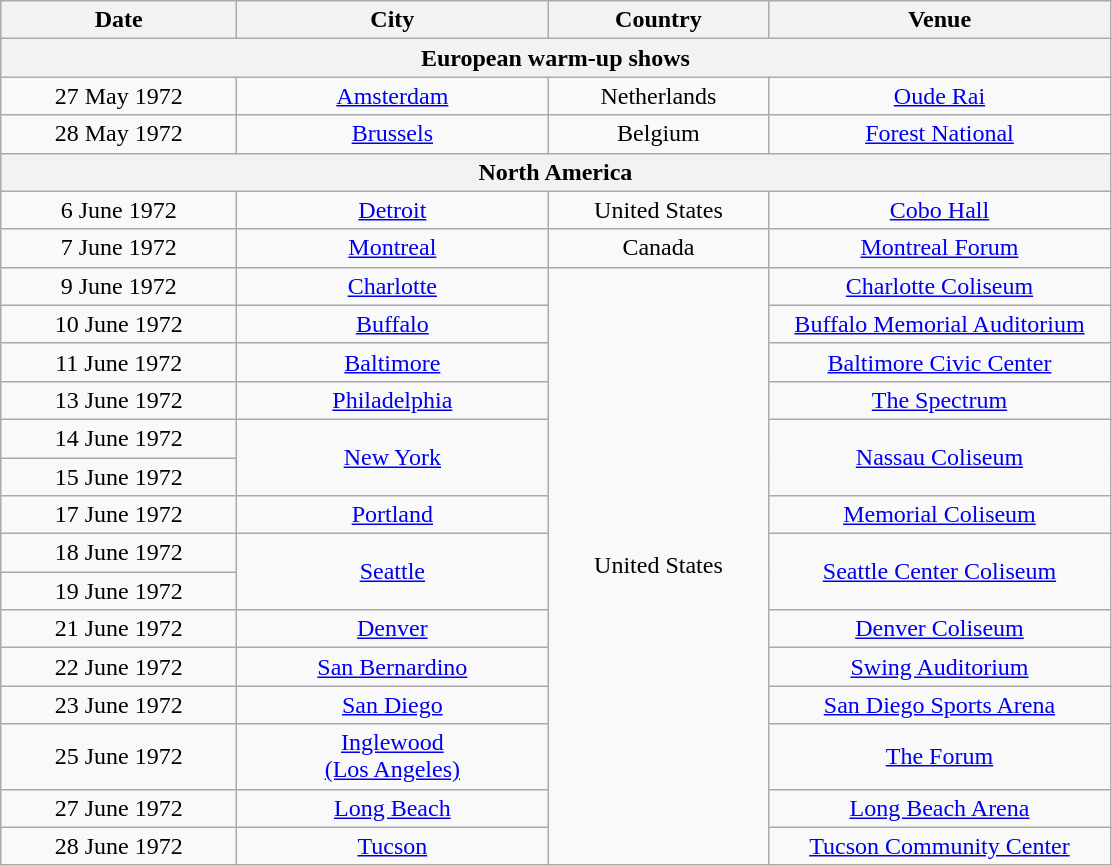<table class="wikitable" style="text-align:center;">
<tr>
<th style="width:150px;">Date</th>
<th style="width:200px;">City</th>
<th style="width:140px;">Country</th>
<th style="width:220px;">Venue</th>
</tr>
<tr>
<th colspan="4">European warm-up shows</th>
</tr>
<tr>
<td>27 May 1972</td>
<td><a href='#'>Amsterdam</a></td>
<td>Netherlands</td>
<td><a href='#'>Oude Rai</a></td>
</tr>
<tr>
<td>28 May 1972</td>
<td><a href='#'>Brussels</a></td>
<td>Belgium</td>
<td><a href='#'>Forest National</a></td>
</tr>
<tr>
<th colspan="4">North America</th>
</tr>
<tr>
<td>6 June 1972</td>
<td><a href='#'>Detroit</a></td>
<td>United States</td>
<td><a href='#'>Cobo Hall</a></td>
</tr>
<tr>
<td>7 June 1972</td>
<td><a href='#'>Montreal</a></td>
<td>Canada</td>
<td><a href='#'>Montreal Forum</a></td>
</tr>
<tr>
<td>9 June 1972</td>
<td><a href='#'>Charlotte</a></td>
<td rowspan="15">United States</td>
<td><a href='#'>Charlotte Coliseum</a></td>
</tr>
<tr>
<td>10 June 1972</td>
<td><a href='#'>Buffalo</a></td>
<td><a href='#'>Buffalo Memorial Auditorium</a></td>
</tr>
<tr>
<td>11 June 1972</td>
<td><a href='#'>Baltimore</a></td>
<td><a href='#'>Baltimore Civic Center</a></td>
</tr>
<tr>
<td>13 June 1972</td>
<td><a href='#'>Philadelphia</a></td>
<td><a href='#'>The Spectrum</a></td>
</tr>
<tr>
<td>14 June 1972</td>
<td rowspan="2"><a href='#'>New York</a></td>
<td rowspan="2"><a href='#'>Nassau Coliseum</a></td>
</tr>
<tr>
<td>15 June 1972</td>
</tr>
<tr>
<td>17 June 1972</td>
<td><a href='#'>Portland</a></td>
<td><a href='#'>Memorial Coliseum</a></td>
</tr>
<tr>
<td>18 June 1972</td>
<td rowspan="2"><a href='#'>Seattle</a></td>
<td rowspan="2"><a href='#'>Seattle Center Coliseum</a></td>
</tr>
<tr>
<td>19 June 1972</td>
</tr>
<tr>
<td>21 June 1972</td>
<td><a href='#'>Denver</a></td>
<td><a href='#'>Denver Coliseum</a></td>
</tr>
<tr>
<td>22 June 1972</td>
<td><a href='#'>San Bernardino</a></td>
<td><a href='#'>Swing Auditorium</a></td>
</tr>
<tr>
<td>23 June 1972</td>
<td><a href='#'>San Diego</a></td>
<td><a href='#'>San Diego Sports Arena</a></td>
</tr>
<tr>
<td>25 June 1972</td>
<td><a href='#'>Inglewood<br>(Los Angeles)</a></td>
<td><a href='#'>The Forum</a></td>
</tr>
<tr>
<td>27 June 1972</td>
<td><a href='#'>Long Beach</a></td>
<td><a href='#'>Long Beach Arena</a></td>
</tr>
<tr>
<td>28 June 1972</td>
<td><a href='#'>Tucson</a></td>
<td><a href='#'>Tucson Community Center</a></td>
</tr>
</table>
